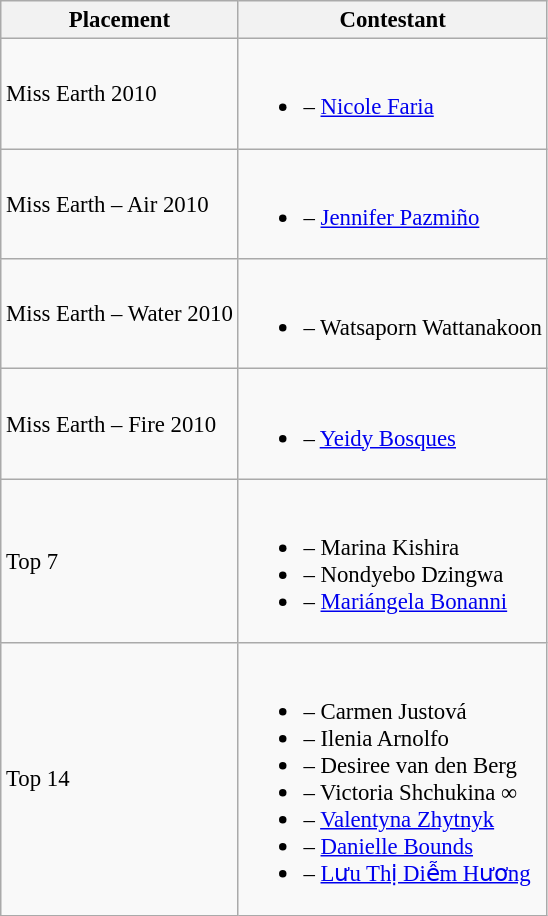<table class="wikitable sortable" style="font-size:95%;">
<tr>
<th>Placement</th>
<th>Contestant</th>
</tr>
<tr>
<td>Miss Earth 2010</td>
<td><br><ul><li> – <a href='#'>Nicole Faria</a></li></ul></td>
</tr>
<tr>
<td>Miss Earth – Air 2010</td>
<td><br><ul><li> – <a href='#'>Jennifer Pazmiño</a></li></ul></td>
</tr>
<tr>
<td>Miss Earth – Water 2010</td>
<td><br><ul><li> – Watsaporn Wattanakoon</li></ul></td>
</tr>
<tr>
<td>Miss Earth – Fire 2010</td>
<td><br><ul><li> – <a href='#'>Yeidy Bosques</a></li></ul></td>
</tr>
<tr>
<td>Top 7</td>
<td><br><ul><li> – Marina Kishira</li><li> – Nondyebo Dzingwa</li><li> – <a href='#'>Mariángela Bonanni</a></li></ul></td>
</tr>
<tr>
<td>Top 14</td>
<td><br><ul><li> – Carmen Justová</li><li> – Ilenia Arnolfo</li><li> – Desiree van den Berg</li><li> – Victoria Shchukina ∞</li><li> – <a href='#'>Valentyna Zhytnyk</a></li><li> – <a href='#'>Danielle Bounds</a></li><li> – <a href='#'>Lưu Thị Diễm Hương</a></li></ul></td>
</tr>
</table>
